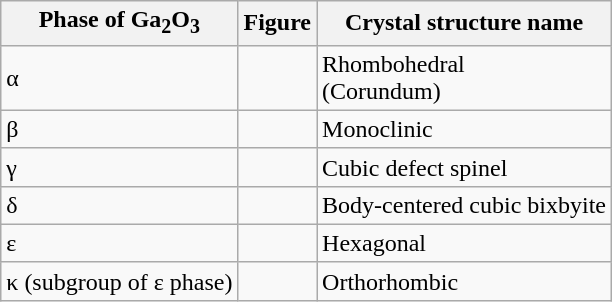<table class="wikitable">
<tr>
<th>Phase of Ga<sub>2</sub>O<sub>3</sub></th>
<th>Figure</th>
<th>Crystal structure name</th>
</tr>
<tr>
<td>α</td>
<td></td>
<td>Rhombohedral<br>(Corundum)</td>
</tr>
<tr>
<td>β</td>
<td></td>
<td>Monoclinic</td>
</tr>
<tr>
<td>γ</td>
<td></td>
<td>Cubic defect spinel</td>
</tr>
<tr>
<td>δ</td>
<td></td>
<td>Body-centered cubic bixbyite</td>
</tr>
<tr>
<td>ε</td>
<td></td>
<td>Hexagonal</td>
</tr>
<tr>
<td>κ (subgroup of ε phase)</td>
<td></td>
<td>Orthorhombic</td>
</tr>
</table>
